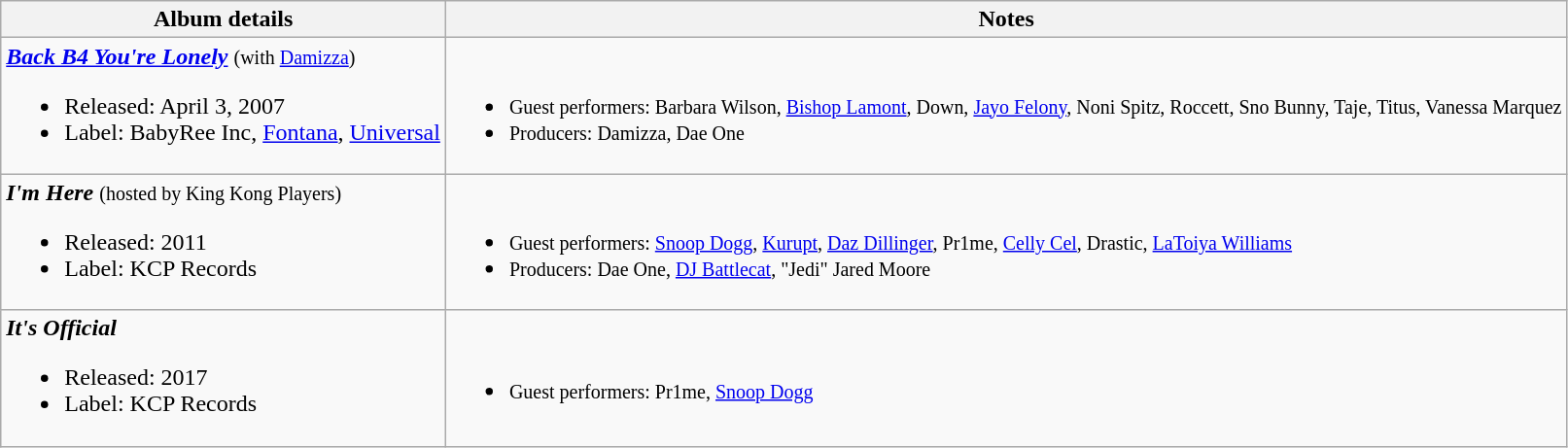<table class="wikitable">
<tr>
<th>Album details</th>
<th>Notes</th>
</tr>
<tr>
<td><strong><em><a href='#'>Back B4 You're Lonely</a></em></strong> <small>(with <a href='#'>Damizza</a>)</small><br><ul><li>Released: April 3, 2007</li><li>Label: BabyRee Inc, <a href='#'>Fontana</a>, <a href='#'>Universal</a></li></ul></td>
<td><br><ul><li><small>Guest performers: Barbara Wilson, <a href='#'>Bishop Lamont</a>, Down, <a href='#'>Jayo Felony</a>, Noni Spitz, Roccett, Sno Bunny, Taje, Titus, Vanessa Marquez</small></li><li><small>Producers: Damizza, Dae One</small></li></ul></td>
</tr>
<tr>
<td><strong><em>I'm Here</em></strong> <small>(hosted by King Kong Players)</small><br><ul><li>Released: 2011</li><li>Label: KCP Records</li></ul></td>
<td><br><ul><li><small>Guest performers: <a href='#'>Snoop Dogg</a>, <a href='#'>Kurupt</a>, <a href='#'>Daz Dillinger</a>, Pr1me, <a href='#'>Celly Cel</a>, Drastic, <a href='#'>LaToiya Williams</a></small></li><li><small>Producers: Dae One, <a href='#'>DJ Battlecat</a>, "Jedi" Jared Moore</small></li></ul></td>
</tr>
<tr>
<td><strong><em>It's Official</em></strong><br><ul><li>Released: 2017</li><li>Label: KCP Records</li></ul></td>
<td><br><ul><li><small>Guest performers: Pr1me, <a href='#'>Snoop Dogg</a></small></li></ul></td>
</tr>
</table>
